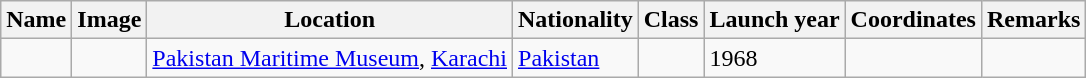<table class="wikitable">
<tr>
<th>Name</th>
<th>Image</th>
<th>Location</th>
<th>Nationality</th>
<th>Class</th>
<th>Launch year</th>
<th>Coordinates</th>
<th>Remarks</th>
</tr>
<tr>
<td></td>
<td></td>
<td><a href='#'>Pakistan Maritime Museum</a>, <a href='#'>Karachi</a></td>
<td> <a href='#'>Pakistan</a></td>
<td></td>
<td>1968</td>
<td></td>
<td></td>
</tr>
</table>
